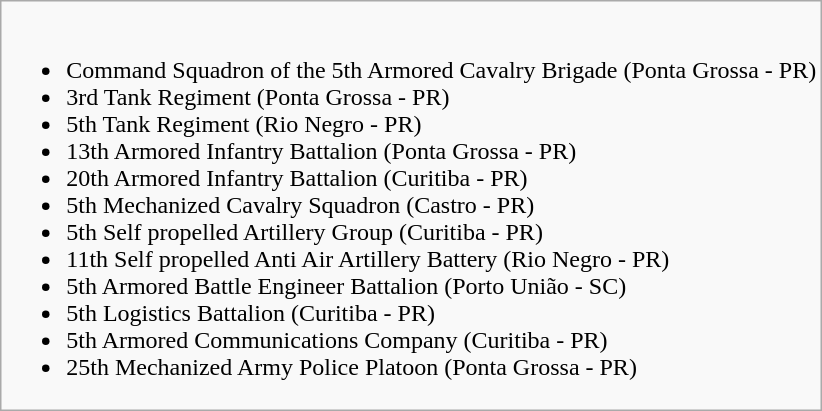<table class="wikitable mw-collapsible mw-collapsed" role="presentation" style="float:left;">
<tr>
<td><br><ul><li>Command Squadron of the 5th Armored Cavalry Brigade (Ponta Grossa - PR)</li><li>3rd Tank Regiment (Ponta Grossa - PR)</li><li>5th Tank Regiment (Rio Negro - PR)</li><li>13th Armored Infantry Battalion (Ponta Grossa - PR)</li><li>20th Armored Infantry Battalion (Curitiba - PR)</li><li>5th Mechanized Cavalry Squadron (Castro - PR)</li><li>5th Self propelled Artillery Group (Curitiba - PR)</li><li>11th Self propelled Anti Air Artillery Battery (Rio Negro - PR)</li><li>5th Armored Battle Engineer Battalion (Porto União - SC)</li><li>5th Logistics Battalion (Curitiba - PR)</li><li>5th Armored Communications Company (Curitiba - PR)</li><li>25th Mechanized Army Police Platoon (Ponta Grossa - PR)</li></ul></td>
</tr>
</table>
